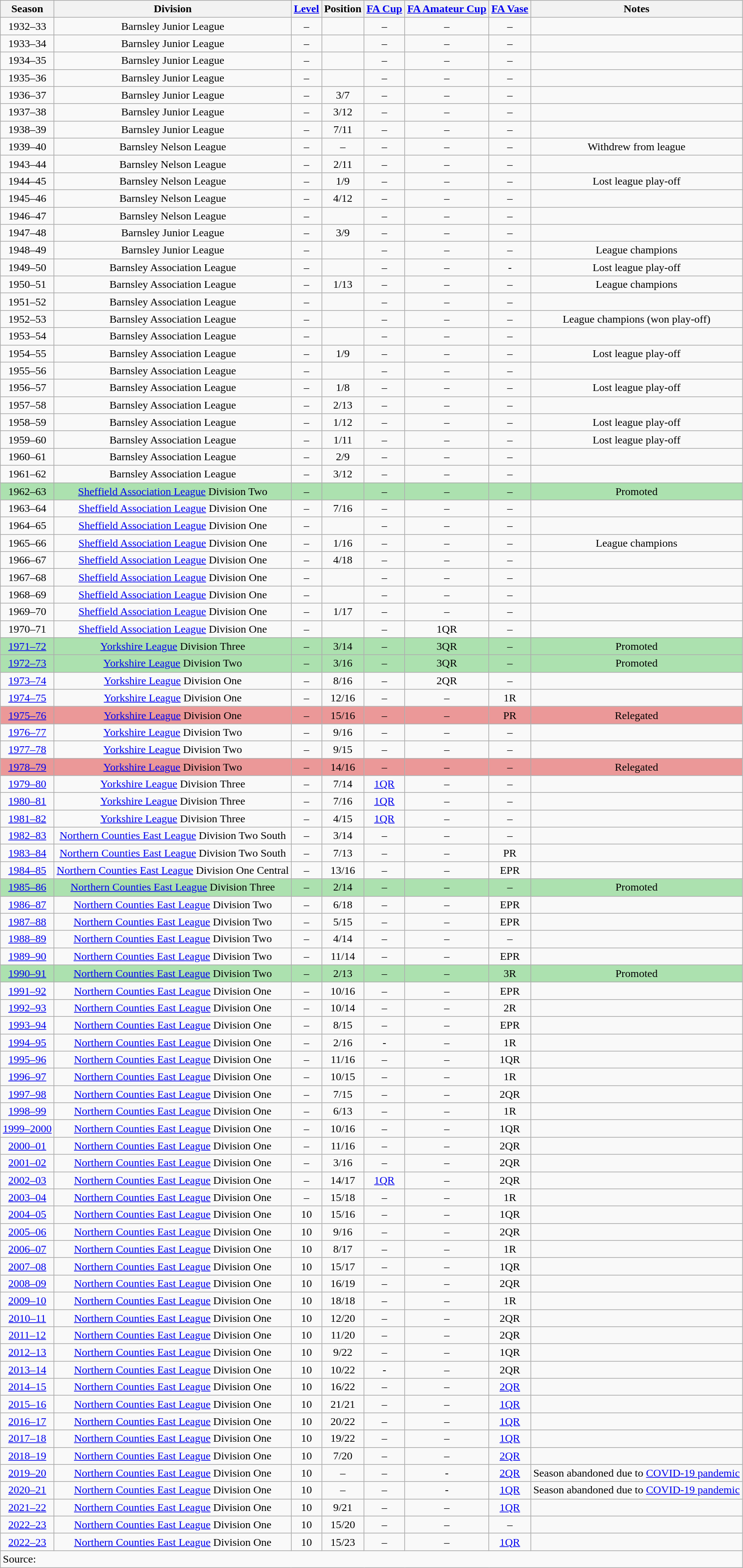<table class="wikitable collapsible collapsed" style=text-align:center>
<tr>
<th>Season</th>
<th>Division</th>
<th><a href='#'>Level</a></th>
<th>Position</th>
<th><a href='#'>FA Cup</a></th>
<th><a href='#'>FA Amateur Cup</a></th>
<th><a href='#'>FA Vase</a></th>
<th>Notes</th>
</tr>
<tr>
<td>1932–33</td>
<td>Barnsley Junior League</td>
<td>–</td>
<td></td>
<td>–</td>
<td>–</td>
<td>–</td>
<td></td>
</tr>
<tr>
<td>1933–34</td>
<td>Barnsley Junior League</td>
<td>–</td>
<td></td>
<td>–</td>
<td>–</td>
<td>–</td>
<td></td>
</tr>
<tr>
<td>1934–35</td>
<td>Barnsley Junior League</td>
<td>–</td>
<td></td>
<td>–</td>
<td>–</td>
<td>–</td>
<td></td>
</tr>
<tr>
<td>1935–36</td>
<td>Barnsley Junior League</td>
<td>–</td>
<td></td>
<td>–</td>
<td>–</td>
<td>–</td>
<td></td>
</tr>
<tr>
<td>1936–37</td>
<td>Barnsley Junior League</td>
<td>–</td>
<td>3/7</td>
<td>–</td>
<td>–</td>
<td>–</td>
<td></td>
</tr>
<tr>
<td>1937–38</td>
<td>Barnsley Junior League</td>
<td>–</td>
<td>3/12</td>
<td>–</td>
<td>–</td>
<td>–</td>
<td></td>
</tr>
<tr>
<td>1938–39</td>
<td>Barnsley Junior League</td>
<td>–</td>
<td>7/11</td>
<td>–</td>
<td>–</td>
<td>–</td>
<td></td>
</tr>
<tr>
<td>1939–40</td>
<td>Barnsley Nelson League</td>
<td>–</td>
<td>–</td>
<td>–</td>
<td>–</td>
<td>–</td>
<td>Withdrew from league</td>
</tr>
<tr>
<td>1943–44</td>
<td>Barnsley Nelson League</td>
<td>–</td>
<td>2/11</td>
<td>–</td>
<td>–</td>
<td>–</td>
<td></td>
</tr>
<tr>
<td>1944–45</td>
<td>Barnsley Nelson League</td>
<td>–</td>
<td>1/9</td>
<td>–</td>
<td>–</td>
<td>–</td>
<td>Lost league play-off</td>
</tr>
<tr>
<td>1945–46</td>
<td>Barnsley Nelson League</td>
<td>–</td>
<td>4/12</td>
<td>–</td>
<td>–</td>
<td>–</td>
<td></td>
</tr>
<tr>
<td>1946–47</td>
<td>Barnsley Nelson League</td>
<td>–</td>
<td></td>
<td>–</td>
<td>–</td>
<td>–</td>
<td></td>
</tr>
<tr>
<td>1947–48</td>
<td>Barnsley Junior League</td>
<td>–</td>
<td>3/9</td>
<td>–</td>
<td>–</td>
<td>–</td>
<td></td>
</tr>
<tr>
<td>1948–49</td>
<td>Barnsley Junior League</td>
<td>–</td>
<td></td>
<td>–</td>
<td>–</td>
<td>–</td>
<td>League champions</td>
</tr>
<tr>
<td>1949–50</td>
<td>Barnsley Association League</td>
<td>–</td>
<td></td>
<td>–</td>
<td>–</td>
<td>-</td>
<td>Lost league play-off</td>
</tr>
<tr>
<td>1950–51</td>
<td>Barnsley Association League</td>
<td>–</td>
<td>1/13</td>
<td>–</td>
<td>–</td>
<td>–</td>
<td>League champions</td>
</tr>
<tr>
<td>1951–52</td>
<td>Barnsley Association League</td>
<td>–</td>
<td></td>
<td>–</td>
<td>–</td>
<td>–</td>
<td></td>
</tr>
<tr>
<td>1952–53</td>
<td>Barnsley Association League</td>
<td>–</td>
<td></td>
<td>–</td>
<td>–</td>
<td>–</td>
<td>League champions (won play-off)</td>
</tr>
<tr>
<td>1953–54</td>
<td>Barnsley Association League</td>
<td>–</td>
<td></td>
<td>–</td>
<td>–</td>
<td>–</td>
<td></td>
</tr>
<tr>
<td>1954–55</td>
<td>Barnsley Association League</td>
<td>–</td>
<td>1/9</td>
<td>–</td>
<td>–</td>
<td>–</td>
<td>Lost league play-off</td>
</tr>
<tr>
<td>1955–56</td>
<td>Barnsley Association League</td>
<td>–</td>
<td></td>
<td>–</td>
<td>–</td>
<td>–</td>
<td></td>
</tr>
<tr>
<td>1956–57</td>
<td>Barnsley Association League</td>
<td>–</td>
<td>1/8</td>
<td>–</td>
<td>–</td>
<td>–</td>
<td>Lost league play-off</td>
</tr>
<tr>
<td>1957–58</td>
<td>Barnsley Association League</td>
<td>–</td>
<td>2/13</td>
<td>–</td>
<td>–</td>
<td>–</td>
<td></td>
</tr>
<tr>
<td>1958–59</td>
<td>Barnsley Association League</td>
<td>–</td>
<td>1/12</td>
<td>–</td>
<td>–</td>
<td>–</td>
<td>Lost league play-off</td>
</tr>
<tr>
<td>1959–60</td>
<td>Barnsley Association League</td>
<td>–</td>
<td>1/11</td>
<td>–</td>
<td>–</td>
<td>–</td>
<td>Lost league play-off</td>
</tr>
<tr>
<td>1960–61</td>
<td>Barnsley Association League</td>
<td>–</td>
<td>2/9</td>
<td>–</td>
<td>–</td>
<td>–</td>
<td></td>
</tr>
<tr>
<td>1961–62</td>
<td>Barnsley Association League</td>
<td>–</td>
<td>3/12</td>
<td>–</td>
<td>–</td>
<td>–</td>
<td></td>
</tr>
<tr bgcolor=#ACE1AF>
<td>1962–63</td>
<td><a href='#'>Sheffield Association League</a> Division Two</td>
<td>–</td>
<td></td>
<td>–</td>
<td>–</td>
<td>–</td>
<td>Promoted</td>
</tr>
<tr>
<td>1963–64</td>
<td><a href='#'>Sheffield Association League</a> Division One</td>
<td>–</td>
<td>7/16</td>
<td>–</td>
<td>–</td>
<td>–</td>
<td></td>
</tr>
<tr>
<td>1964–65</td>
<td><a href='#'>Sheffield Association League</a> Division One</td>
<td>–</td>
<td></td>
<td>–</td>
<td>–</td>
<td>–</td>
<td></td>
</tr>
<tr>
<td>1965–66</td>
<td><a href='#'>Sheffield Association League</a> Division One</td>
<td>–</td>
<td>1/16</td>
<td>–</td>
<td>–</td>
<td>–</td>
<td>League champions</td>
</tr>
<tr>
<td>1966–67</td>
<td><a href='#'>Sheffield Association League</a> Division One</td>
<td>–</td>
<td>4/18</td>
<td>–</td>
<td>–</td>
<td>–</td>
<td></td>
</tr>
<tr>
<td>1967–68</td>
<td><a href='#'>Sheffield Association League</a> Division One</td>
<td>–</td>
<td></td>
<td>–</td>
<td>–</td>
<td>–</td>
<td></td>
</tr>
<tr>
<td>1968–69</td>
<td><a href='#'>Sheffield Association League</a> Division One</td>
<td>–</td>
<td></td>
<td>–</td>
<td>–</td>
<td>–</td>
<td></td>
</tr>
<tr>
<td>1969–70</td>
<td><a href='#'>Sheffield Association League</a> Division One</td>
<td>–</td>
<td>1/17</td>
<td>–</td>
<td>–</td>
<td>–</td>
<td></td>
</tr>
<tr>
<td>1970–71</td>
<td><a href='#'>Sheffield Association League</a> Division One</td>
<td>–</td>
<td></td>
<td>–</td>
<td>1QR</td>
<td>–</td>
<td></td>
</tr>
<tr bgcolor=#ACE1AF>
<td><a href='#'>1971–72</a></td>
<td><a href='#'>Yorkshire League</a> Division Three</td>
<td>–</td>
<td>3/14</td>
<td>–</td>
<td>3QR</td>
<td>–</td>
<td>Promoted</td>
</tr>
<tr bgcolor=#ACE1AF>
<td><a href='#'>1972–73</a></td>
<td><a href='#'>Yorkshire League</a> Division Two</td>
<td>–</td>
<td>3/16</td>
<td>–</td>
<td>3QR</td>
<td>–</td>
<td>Promoted</td>
</tr>
<tr>
<td><a href='#'>1973–74</a></td>
<td><a href='#'>Yorkshire League</a> Division One</td>
<td>–</td>
<td>8/16</td>
<td>–</td>
<td>2QR</td>
<td>–</td>
<td></td>
</tr>
<tr>
<td><a href='#'>1974–75</a></td>
<td><a href='#'>Yorkshire League</a> Division One</td>
<td>–</td>
<td>12/16</td>
<td>–</td>
<td>–</td>
<td>1R</td>
<td></td>
</tr>
<tr bgcolor=#EB9898>
<td><a href='#'>1975–76</a></td>
<td><a href='#'>Yorkshire League</a> Division One</td>
<td>–</td>
<td>15/16</td>
<td>–</td>
<td>–</td>
<td>PR</td>
<td>Relegated</td>
</tr>
<tr>
<td><a href='#'>1976–77</a></td>
<td><a href='#'>Yorkshire League</a> Division Two</td>
<td>–</td>
<td>9/16</td>
<td>–</td>
<td>–</td>
<td>–</td>
<td></td>
</tr>
<tr>
<td><a href='#'>1977–78</a></td>
<td><a href='#'>Yorkshire League</a> Division Two</td>
<td>–</td>
<td>9/15</td>
<td>–</td>
<td>–</td>
<td>–</td>
<td></td>
</tr>
<tr bgcolor=#EB9898>
<td><a href='#'>1978–79</a></td>
<td><a href='#'>Yorkshire League</a> Division Two</td>
<td>–</td>
<td>14/16</td>
<td>–</td>
<td>–</td>
<td>–</td>
<td>Relegated</td>
</tr>
<tr>
<td><a href='#'>1979–80</a></td>
<td><a href='#'>Yorkshire League</a> Division Three</td>
<td>–</td>
<td>7/14</td>
<td><a href='#'>1QR</a></td>
<td>–</td>
<td>–</td>
<td></td>
</tr>
<tr>
<td><a href='#'>1980–81</a></td>
<td><a href='#'>Yorkshire League</a> Division Three</td>
<td>–</td>
<td>7/16</td>
<td><a href='#'>1QR</a></td>
<td>–</td>
<td>–</td>
<td></td>
</tr>
<tr>
<td><a href='#'>1981–82</a></td>
<td><a href='#'>Yorkshire League</a> Division Three</td>
<td>–</td>
<td>4/15</td>
<td><a href='#'>1QR</a></td>
<td>–</td>
<td>–</td>
<td></td>
</tr>
<tr>
<td><a href='#'>1982–83</a></td>
<td><a href='#'>Northern Counties East League</a> Division Two South</td>
<td>–</td>
<td>3/14</td>
<td>–</td>
<td>–</td>
<td>–</td>
<td></td>
</tr>
<tr>
<td><a href='#'>1983–84</a></td>
<td><a href='#'>Northern Counties East League</a> Division Two South</td>
<td>–</td>
<td>7/13</td>
<td>–</td>
<td>–</td>
<td>PR</td>
<td></td>
</tr>
<tr>
<td><a href='#'>1984–85</a></td>
<td><a href='#'>Northern Counties East League</a> Division One Central</td>
<td>–</td>
<td>13/16</td>
<td>–</td>
<td>–</td>
<td>EPR</td>
<td></td>
</tr>
<tr bgcolor=#ACE1AF>
<td><a href='#'>1985–86</a></td>
<td><a href='#'>Northern Counties East League</a> Division Three</td>
<td>–</td>
<td>2/14</td>
<td>–</td>
<td>–</td>
<td>–</td>
<td>Promoted</td>
</tr>
<tr>
<td><a href='#'>1986–87</a></td>
<td><a href='#'>Northern Counties East League</a> Division Two</td>
<td>–</td>
<td>6/18</td>
<td>–</td>
<td>–</td>
<td>EPR</td>
<td></td>
</tr>
<tr>
<td><a href='#'>1987–88</a></td>
<td><a href='#'>Northern Counties East League</a> Division Two</td>
<td>–</td>
<td>5/15</td>
<td>–</td>
<td>–</td>
<td>EPR</td>
<td></td>
</tr>
<tr>
<td><a href='#'>1988–89</a></td>
<td><a href='#'>Northern Counties East League</a> Division Two</td>
<td>–</td>
<td>4/14</td>
<td>–</td>
<td>–</td>
<td>–</td>
<td></td>
</tr>
<tr>
<td><a href='#'>1989–90</a></td>
<td><a href='#'>Northern Counties East League</a> Division Two</td>
<td>–</td>
<td>11/14</td>
<td>–</td>
<td>–</td>
<td>EPR</td>
<td></td>
</tr>
<tr bgcolor=#ACE1AF>
<td><a href='#'>1990–91</a></td>
<td><a href='#'>Northern Counties East League</a> Division Two</td>
<td>–</td>
<td>2/13</td>
<td>–</td>
<td>–</td>
<td>3R</td>
<td>Promoted</td>
</tr>
<tr>
<td><a href='#'>1991–92</a></td>
<td><a href='#'>Northern Counties East League</a> Division One</td>
<td>–</td>
<td>10/16</td>
<td>–</td>
<td>–</td>
<td>EPR</td>
<td></td>
</tr>
<tr>
<td><a href='#'>1992–93</a></td>
<td><a href='#'>Northern Counties East League</a> Division One</td>
<td>–</td>
<td>10/14</td>
<td>–</td>
<td>–</td>
<td>2R</td>
<td></td>
</tr>
<tr>
<td><a href='#'>1993–94</a></td>
<td><a href='#'>Northern Counties East League</a> Division One</td>
<td>–</td>
<td>8/15</td>
<td>–</td>
<td>–</td>
<td>EPR</td>
<td></td>
</tr>
<tr>
<td><a href='#'>1994–95</a></td>
<td><a href='#'>Northern Counties East League</a> Division One</td>
<td>–</td>
<td>2/16</td>
<td>-</td>
<td>–</td>
<td>1R</td>
<td></td>
</tr>
<tr>
<td><a href='#'>1995–96</a></td>
<td><a href='#'>Northern Counties East League</a> Division One</td>
<td>–</td>
<td>11/16</td>
<td>–</td>
<td>–</td>
<td>1QR</td>
<td></td>
</tr>
<tr>
<td><a href='#'>1996–97</a></td>
<td><a href='#'>Northern Counties East League</a> Division One</td>
<td>–</td>
<td>10/15</td>
<td>–</td>
<td>–</td>
<td>1R</td>
<td></td>
</tr>
<tr>
<td><a href='#'>1997–98</a></td>
<td><a href='#'>Northern Counties East League</a> Division One</td>
<td>–</td>
<td>7/15</td>
<td>–</td>
<td>–</td>
<td>2QR</td>
<td></td>
</tr>
<tr>
<td><a href='#'>1998–99</a></td>
<td><a href='#'>Northern Counties East League</a> Division One</td>
<td>–</td>
<td>6/13</td>
<td>–</td>
<td>–</td>
<td>1R</td>
<td></td>
</tr>
<tr>
<td><a href='#'>1999–2000</a></td>
<td><a href='#'>Northern Counties East League</a> Division One</td>
<td>–</td>
<td>10/16</td>
<td>–</td>
<td>–</td>
<td>1QR</td>
<td></td>
</tr>
<tr>
<td><a href='#'>2000–01</a></td>
<td><a href='#'>Northern Counties East League</a> Division One</td>
<td>–</td>
<td>11/16</td>
<td>–</td>
<td>–</td>
<td>2QR</td>
<td></td>
</tr>
<tr>
<td><a href='#'>2001–02</a></td>
<td><a href='#'>Northern Counties East League</a> Division One</td>
<td>–</td>
<td>3/16</td>
<td>–</td>
<td>–</td>
<td>2QR</td>
<td></td>
</tr>
<tr>
<td><a href='#'>2002–03</a></td>
<td><a href='#'>Northern Counties East League</a> Division One</td>
<td>–</td>
<td>14/17</td>
<td><a href='#'>1QR</a></td>
<td>–</td>
<td>2QR</td>
<td></td>
</tr>
<tr>
<td><a href='#'>2003–04</a></td>
<td><a href='#'>Northern Counties East League</a> Division One</td>
<td>–</td>
<td>15/18</td>
<td>–</td>
<td>–</td>
<td>1R</td>
<td></td>
</tr>
<tr>
<td><a href='#'>2004–05</a></td>
<td><a href='#'>Northern Counties East League</a> Division One</td>
<td>10</td>
<td>15/16</td>
<td>–</td>
<td>–</td>
<td>1QR</td>
<td></td>
</tr>
<tr>
<td><a href='#'>2005–06</a></td>
<td><a href='#'>Northern Counties East League</a> Division One</td>
<td>10</td>
<td>9/16</td>
<td>–</td>
<td>–</td>
<td>2QR</td>
<td></td>
</tr>
<tr>
<td><a href='#'>2006–07</a></td>
<td><a href='#'>Northern Counties East League</a> Division One</td>
<td>10</td>
<td>8/17</td>
<td>–</td>
<td>–</td>
<td>1R</td>
<td></td>
</tr>
<tr>
<td><a href='#'>2007–08</a></td>
<td><a href='#'>Northern Counties East League</a> Division One</td>
<td>10</td>
<td>15/17</td>
<td>–</td>
<td>–</td>
<td>1QR</td>
<td></td>
</tr>
<tr>
<td><a href='#'>2008–09</a></td>
<td><a href='#'>Northern Counties East League</a> Division One</td>
<td>10</td>
<td>16/19</td>
<td>–</td>
<td>–</td>
<td>2QR</td>
<td></td>
</tr>
<tr>
<td><a href='#'>2009–10</a></td>
<td><a href='#'>Northern Counties East League</a> Division One</td>
<td>10</td>
<td>18/18</td>
<td>–</td>
<td>–</td>
<td>1R</td>
<td></td>
</tr>
<tr>
<td><a href='#'>2010–11</a></td>
<td><a href='#'>Northern Counties East League</a> Division One</td>
<td>10</td>
<td>12/20</td>
<td>–</td>
<td>–</td>
<td>2QR</td>
<td></td>
</tr>
<tr>
<td><a href='#'>2011–12</a></td>
<td><a href='#'>Northern Counties East League</a> Division One</td>
<td>10</td>
<td>11/20</td>
<td>–</td>
<td>–</td>
<td>2QR</td>
<td></td>
</tr>
<tr>
<td><a href='#'>2012–13</a></td>
<td><a href='#'>Northern Counties East League</a> Division One</td>
<td>10</td>
<td>9/22</td>
<td>–</td>
<td>–</td>
<td>1QR</td>
<td></td>
</tr>
<tr>
<td><a href='#'>2013–14</a></td>
<td><a href='#'>Northern Counties East League</a> Division One</td>
<td>10</td>
<td>10/22</td>
<td>-</td>
<td>–</td>
<td>2QR</td>
<td></td>
</tr>
<tr>
<td><a href='#'>2014–15</a></td>
<td><a href='#'>Northern Counties East League</a> Division One</td>
<td>10</td>
<td>16/22</td>
<td>–</td>
<td>–</td>
<td><a href='#'>2QR</a></td>
<td></td>
</tr>
<tr>
<td><a href='#'>2015–16</a></td>
<td><a href='#'>Northern Counties East League</a> Division One</td>
<td>10</td>
<td>21/21</td>
<td>–</td>
<td>–</td>
<td><a href='#'>1QR</a></td>
<td></td>
</tr>
<tr>
<td><a href='#'>2016–17</a></td>
<td><a href='#'>Northern Counties East League</a> Division One</td>
<td>10</td>
<td>20/22</td>
<td>–</td>
<td>–</td>
<td><a href='#'>1QR</a></td>
<td></td>
</tr>
<tr>
<td><a href='#'>2017–18</a></td>
<td><a href='#'>Northern Counties East League</a> Division One</td>
<td>10</td>
<td>19/22</td>
<td>–</td>
<td>–</td>
<td><a href='#'>1QR</a></td>
<td></td>
</tr>
<tr>
<td><a href='#'>2018–19</a></td>
<td><a href='#'>Northern Counties East League</a> Division One</td>
<td>10</td>
<td>7/20</td>
<td>–</td>
<td>–</td>
<td><a href='#'>2QR</a></td>
<td></td>
</tr>
<tr>
<td><a href='#'>2019–20</a></td>
<td><a href='#'>Northern Counties East League</a> Division One</td>
<td>10</td>
<td>–</td>
<td>–</td>
<td>-</td>
<td><a href='#'>2QR</a></td>
<td>Season abandoned due to <a href='#'>COVID-19 pandemic</a></td>
</tr>
<tr>
<td><a href='#'>2020–21</a></td>
<td><a href='#'>Northern Counties East League</a> Division One</td>
<td>10</td>
<td>–</td>
<td>–</td>
<td>-</td>
<td><a href='#'>1QR</a></td>
<td>Season abandoned due to <a href='#'>COVID-19 pandemic</a></td>
</tr>
<tr>
<td><a href='#'>2021–22</a></td>
<td><a href='#'>Northern Counties East League</a> Division One</td>
<td>10</td>
<td>9/21</td>
<td>–</td>
<td>–</td>
<td><a href='#'>1QR</a></td>
<td></td>
</tr>
<tr>
<td><a href='#'>2022–23</a></td>
<td><a href='#'>Northern Counties East League</a> Division One</td>
<td>10</td>
<td>15/20</td>
<td>–</td>
<td>–</td>
<td>–</td>
<td></td>
</tr>
<tr>
<td><a href='#'>2022–23</a></td>
<td><a href='#'>Northern Counties East League</a> Division One</td>
<td>10</td>
<td>15/23</td>
<td>–</td>
<td>–</td>
<td><a href='#'>1QR</a></td>
<td></td>
</tr>
<tr>
<td align=left colspan=8>Source: </td>
</tr>
</table>
